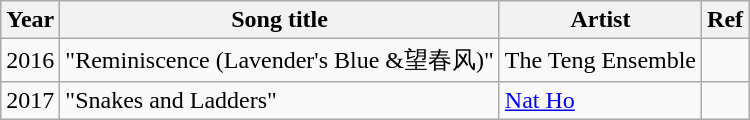<table class="wikitable">
<tr>
<th>Year</th>
<th>Song title</th>
<th>Artist</th>
<th>Ref</th>
</tr>
<tr>
<td>2016</td>
<td>"Reminiscence (Lavender's Blue &望春风)"</td>
<td>The Teng Ensemble</td>
<td></td>
</tr>
<tr>
<td>2017</td>
<td>"Snakes and Ladders"</td>
<td><a href='#'>Nat Ho</a></td>
<td></td>
</tr>
</table>
